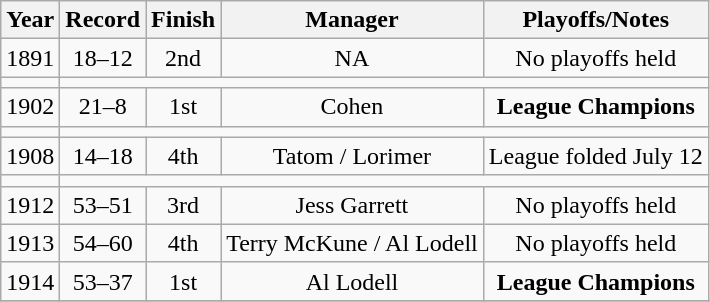<table class="wikitable" style="text-align:center">
<tr>
<th>Year</th>
<th>Record</th>
<th>Finish</th>
<th>Manager</th>
<th>Playoffs/Notes</th>
</tr>
<tr>
<td>1891</td>
<td>18–12</td>
<td>2nd</td>
<td>NA</td>
<td>No playoffs held</td>
</tr>
<tr>
<td></td>
</tr>
<tr>
<td>1902</td>
<td>21–8</td>
<td>1st</td>
<td>Cohen</td>
<td><strong>League Champions</strong></td>
</tr>
<tr>
<td></td>
</tr>
<tr>
<td>1908</td>
<td>14–18</td>
<td>4th</td>
<td>Tatom  / Lorimer</td>
<td>League folded July 12</td>
</tr>
<tr>
<td></td>
</tr>
<tr>
<td>1912</td>
<td>53–51</td>
<td>3rd</td>
<td>Jess Garrett</td>
<td>No playoffs held</td>
</tr>
<tr>
<td>1913</td>
<td>54–60</td>
<td>4th</td>
<td>Terry McKune  / Al Lodell</td>
<td>No playoffs held</td>
</tr>
<tr>
<td>1914</td>
<td>53–37</td>
<td>1st</td>
<td>Al Lodell</td>
<td><strong>League Champions</strong></td>
</tr>
<tr>
</tr>
</table>
